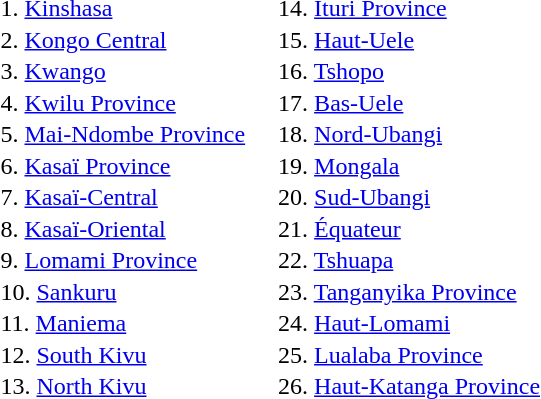<table style="border-spacing: 20px 1px;">
<tr>
<td rowspan="13"></td>
<td>1. <a href='#'>Kinshasa</a></td>
<td>14. <a href='#'>Ituri Province</a></td>
</tr>
<tr>
<td>2. <a href='#'>Kongo Central</a></td>
<td>15. <a href='#'>Haut-Uele</a></td>
</tr>
<tr>
<td>3. <a href='#'>Kwango</a></td>
<td>16. <a href='#'>Tshopo</a></td>
</tr>
<tr>
<td>4. <a href='#'>Kwilu Province</a></td>
<td>17. <a href='#'>Bas-Uele</a></td>
</tr>
<tr>
<td>5. <a href='#'>Mai-Ndombe Province</a></td>
<td>18. <a href='#'>Nord-Ubangi</a></td>
</tr>
<tr>
<td>6. <a href='#'>Kasaï Province</a></td>
<td>19. <a href='#'>Mongala</a></td>
</tr>
<tr>
<td>7. <a href='#'>Kasaï-Central</a></td>
<td>20. <a href='#'>Sud-Ubangi</a></td>
</tr>
<tr>
<td>8. <a href='#'>Kasaï-Oriental</a></td>
<td>21. <a href='#'>Équateur</a></td>
</tr>
<tr>
<td>9. <a href='#'>Lomami Province</a></td>
<td>22. <a href='#'>Tshuapa</a></td>
</tr>
<tr>
<td>10. <a href='#'>Sankuru</a></td>
<td>23. <a href='#'>Tanganyika Province</a></td>
</tr>
<tr>
<td>11. <a href='#'>Maniema</a></td>
<td>24. <a href='#'>Haut-Lomami</a></td>
</tr>
<tr>
<td>12. <a href='#'>South Kivu</a></td>
<td>25. <a href='#'>Lualaba Province</a></td>
</tr>
<tr>
<td>13. <a href='#'>North Kivu</a></td>
<td>26. <a href='#'>Haut-Katanga Province</a></td>
</tr>
</table>
